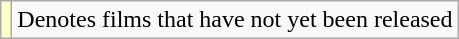<table class="wikitable">
<tr>
<td style="background:#FFFFCC;"></td>
<td>Denotes films that have not yet been released</td>
</tr>
</table>
